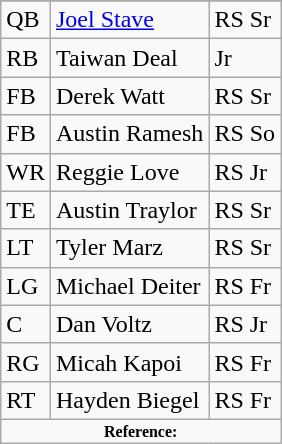<table class="wikitable">
<tr>
</tr>
<tr>
<td>QB</td>
<td><a href='#'>Joel Stave</a></td>
<td>RS Sr</td>
</tr>
<tr>
<td>RB</td>
<td>Taiwan Deal</td>
<td>Jr</td>
</tr>
<tr>
<td>FB</td>
<td>Derek Watt</td>
<td>RS Sr</td>
</tr>
<tr>
<td>FB</td>
<td>Austin Ramesh</td>
<td>RS So</td>
</tr>
<tr>
<td>WR</td>
<td>Reggie Love</td>
<td>RS Jr</td>
</tr>
<tr>
<td>TE</td>
<td>Austin Traylor</td>
<td>RS Sr</td>
</tr>
<tr>
<td>LT</td>
<td>Tyler Marz</td>
<td>RS Sr</td>
</tr>
<tr>
<td>LG</td>
<td>Michael Deiter</td>
<td>RS Fr</td>
</tr>
<tr>
<td>C</td>
<td>Dan Voltz</td>
<td>RS Jr</td>
</tr>
<tr>
<td>RG</td>
<td>Micah Kapoi</td>
<td>RS Fr</td>
</tr>
<tr>
<td>RT</td>
<td>Hayden Biegel</td>
<td>RS Fr</td>
</tr>
<tr>
<td colspan="3"  style="font-size:8pt; text-align:center;"><strong>Reference:</strong></td>
</tr>
</table>
